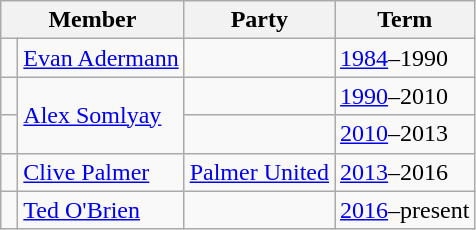<table class="wikitable">
<tr>
<th colspan="2">Member</th>
<th>Party</th>
<th>Term</th>
</tr>
<tr>
<td> </td>
<td><a href='#'>Evan Adermann</a></td>
<td></td>
<td><a href='#'>1984</a>–1990</td>
</tr>
<tr>
<td> </td>
<td rowspan="2"><a href='#'>Alex Somlyay</a></td>
<td></td>
<td><a href='#'>1990</a>–2010</td>
</tr>
<tr>
<td> </td>
<td></td>
<td><a href='#'>2010</a>–2013</td>
</tr>
<tr>
<td> </td>
<td><a href='#'>Clive Palmer</a></td>
<td><a href='#'>Palmer United</a></td>
<td><a href='#'>2013</a>–2016</td>
</tr>
<tr>
<td> </td>
<td><a href='#'>Ted O'Brien</a></td>
<td></td>
<td><a href='#'>2016</a>–present</td>
</tr>
</table>
